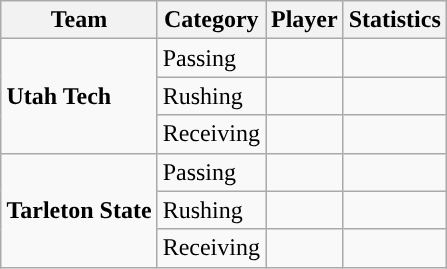<table class="wikitable" style="float: right;">
<tr>
<th>Team</th>
<th>Category</th>
<th>Player</th>
<th>Statistics</th>
</tr>
<tr>
<td rowspan=3><strong>Utah Tech</strong></td>
<td>Passing</td>
<td></td>
<td></td>
</tr>
<tr>
<td>Rushing</td>
<td></td>
<td></td>
</tr>
<tr>
<td>Receiving</td>
<td></td>
<td></td>
</tr>
<tr>
<td rowspan=3><strong>Tarleton State</strong></td>
<td>Passing</td>
<td></td>
<td></td>
</tr>
<tr>
<td>Rushing</td>
<td></td>
<td></td>
</tr>
<tr>
<td>Receiving</td>
<td></td>
<td></td>
</tr>
</table>
